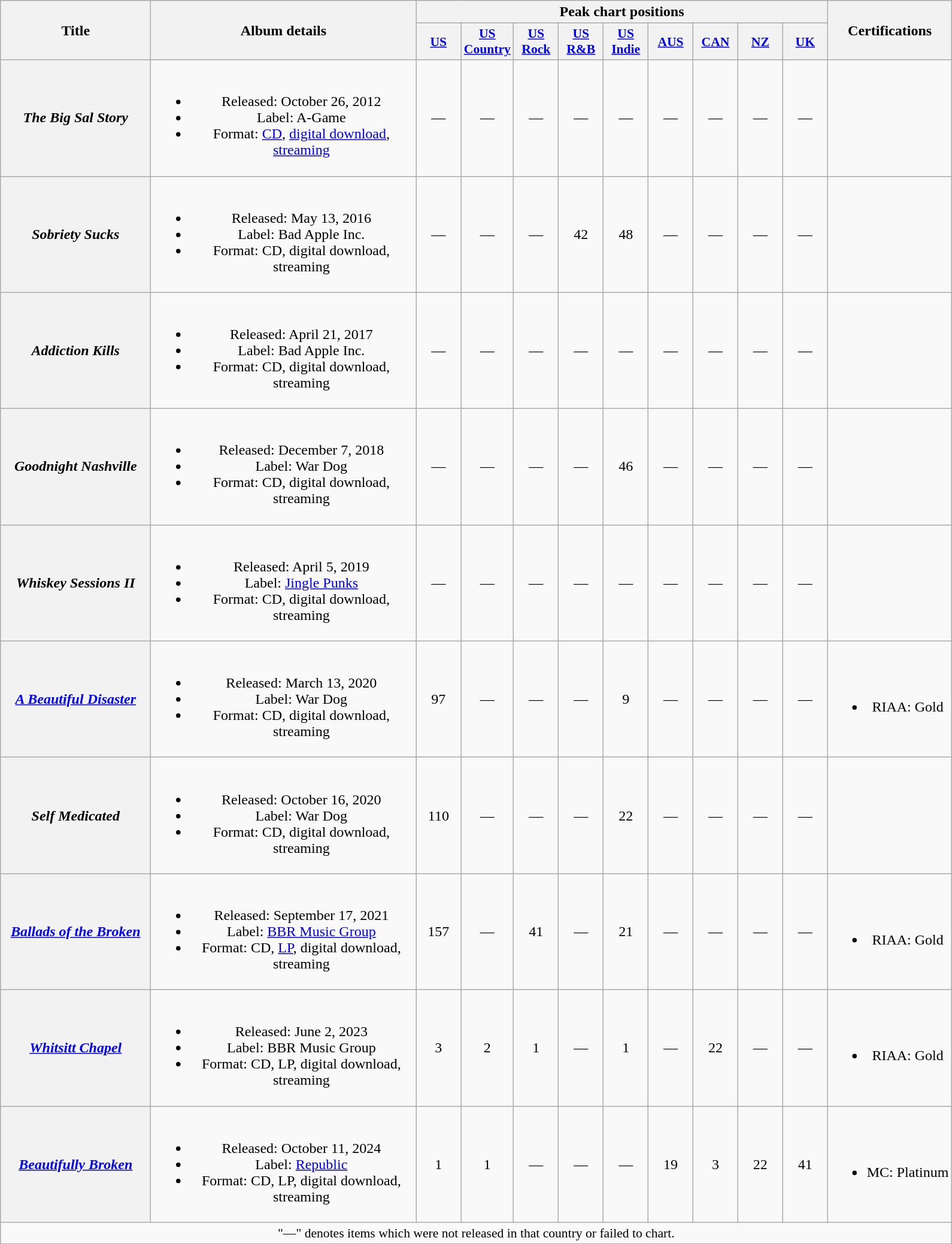<table class="wikitable plainrowheaders" style="text-align:center;">
<tr>
<th scope="col" rowspan="2" style="width:10em;">Title</th>
<th scope="col" rowspan="2" style="width:18em;">Album details</th>
<th colspan="9" scope="col">Peak chart positions</th>
<th scope="col" rowspan="2">Certifications</th>
</tr>
<tr>
<th scope="col" style="width:3em;font-size:90%;"><a href='#'>US</a><br></th>
<th scope="col" style="width:3em;font-size:90%;"><a href='#'>US<br>Country</a><br></th>
<th scope="col" style="width:3em;font-size:90%;"><a href='#'>US<br>Rock</a><br></th>
<th scope="col" style="width:3em;font-size:90%;"><a href='#'>US R&B</a><br></th>
<th scope="col" style="width:3em;font-size:90%;"><a href='#'>US Indie</a><br></th>
<th scope="col" style="width:3em;font-size:90%;"><a href='#'>AUS</a><br></th>
<th scope="col" style="width:3em;font-size:90%;"><a href='#'>CAN</a><br></th>
<th scope="col" style="width:3em;font-size:90%;"><a href='#'>NZ</a><br></th>
<th scope="col" style="width:3em;font-size:90%;"><a href='#'>UK</a><br></th>
</tr>
<tr>
<th scope="row"><em>The Big Sal Story</em></th>
<td><br><ul><li>Released: October 26, 2012</li><li>Label: A-Game</li><li>Format: <a href='#'>CD</a>, <a href='#'>digital download</a>, <a href='#'>streaming</a></li></ul></td>
<td>—</td>
<td>—</td>
<td>—</td>
<td>—</td>
<td>—</td>
<td>—</td>
<td>—</td>
<td>—</td>
<td>—</td>
<td></td>
</tr>
<tr>
<th scope="row"><em>Sobriety Sucks</em></th>
<td><br><ul><li>Released: May 13, 2016</li><li>Label: Bad Apple Inc.</li><li>Format: CD, digital download, streaming</li></ul></td>
<td>—</td>
<td>—</td>
<td>—</td>
<td>42</td>
<td>48</td>
<td>—</td>
<td>—</td>
<td>—</td>
<td>—</td>
<td></td>
</tr>
<tr>
<th scope="row"><em>Addiction Kills</em></th>
<td><br><ul><li>Released: April 21, 2017</li><li>Label: Bad Apple Inc.</li><li>Format: CD, digital download, streaming</li></ul></td>
<td>—</td>
<td>—</td>
<td>—</td>
<td>—</td>
<td>—</td>
<td>—</td>
<td>—</td>
<td>—</td>
<td>—</td>
<td></td>
</tr>
<tr>
<th scope="row"><em>Goodnight Nashville</em></th>
<td><br><ul><li>Released: December 7, 2018</li><li>Label: War Dog</li><li>Format: CD, digital download, streaming</li></ul></td>
<td>—</td>
<td>—</td>
<td>—</td>
<td>—</td>
<td>46</td>
<td>—</td>
<td>—</td>
<td>—</td>
<td>—</td>
<td></td>
</tr>
<tr>
<th scope="row"><em>Whiskey Sessions II</em></th>
<td><br><ul><li>Released: April 5, 2019</li><li>Label: <a href='#'>Jingle Punks</a></li><li>Format: CD, digital download, streaming</li></ul></td>
<td>—</td>
<td>—</td>
<td>—</td>
<td>—</td>
<td>—</td>
<td>—</td>
<td>—</td>
<td>—</td>
<td>—</td>
<td></td>
</tr>
<tr>
<th scope="row"><em><a href='#'>A Beautiful Disaster</a></em></th>
<td><br><ul><li>Released: March 13, 2020</li><li>Label: War Dog</li><li>Format: CD, digital download, streaming</li></ul></td>
<td>97</td>
<td>—</td>
<td>—</td>
<td>—</td>
<td>9</td>
<td>—</td>
<td>—</td>
<td>—</td>
<td>—</td>
<td><br><ul><li>RIAA: Gold</li></ul></td>
</tr>
<tr>
<th scope="row"><em>Self Medicated</em></th>
<td><br><ul><li>Released: October 16, 2020</li><li>Label: War Dog</li><li>Format: CD, digital download, streaming</li></ul></td>
<td>110</td>
<td>—</td>
<td>—</td>
<td>—</td>
<td>22</td>
<td>—</td>
<td>—</td>
<td>—</td>
<td>—</td>
<td></td>
</tr>
<tr>
<th scope="row"><em><a href='#'>Ballads of the Broken</a></em></th>
<td><br><ul><li>Released: September 17, 2021</li><li>Label: <a href='#'>BBR Music Group</a></li><li>Format: CD, <a href='#'>LP</a>, digital download, streaming</li></ul></td>
<td>157</td>
<td>—</td>
<td>41</td>
<td>—</td>
<td>21</td>
<td>—</td>
<td>—</td>
<td>—</td>
<td>—</td>
<td><br><ul><li>RIAA: Gold</li></ul></td>
</tr>
<tr>
<th scope="row"><em><a href='#'>Whitsitt Chapel</a></em></th>
<td><br><ul><li>Released: June 2, 2023</li><li>Label: BBR Music Group</li><li>Format: CD, LP, digital download, streaming</li></ul></td>
<td>3</td>
<td>2</td>
<td>1</td>
<td>—</td>
<td>1</td>
<td>—</td>
<td>22</td>
<td>—</td>
<td>—</td>
<td><br><ul><li>RIAA: Gold</li></ul></td>
</tr>
<tr>
<th scope="row"><em><a href='#'>Beautifully Broken</a></em></th>
<td><br><ul><li>Released: October 11, 2024</li><li>Label: <a href='#'>Republic</a></li><li>Format: CD, LP, digital download, streaming</li></ul></td>
<td>1</td>
<td>1</td>
<td>—</td>
<td>—</td>
<td>—</td>
<td>19</td>
<td>3</td>
<td>22</td>
<td>41</td>
<td><br><ul><li>MC: Platinum</li></ul></td>
</tr>
<tr>
<td colspan="17" style="font-size:90%;">"—" denotes items which were not released in that country or failed to chart.</td>
</tr>
</table>
